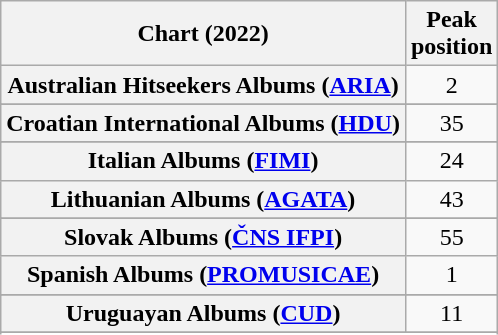<table class="wikitable sortable plainrowheaders" style="text-align:center">
<tr>
<th scope="col">Chart (2022)</th>
<th scope="col">Peak<br>position</th>
</tr>
<tr>
<th scope="row">Australian Hitseekers Albums (<a href='#'>ARIA</a>)</th>
<td>2</td>
</tr>
<tr>
</tr>
<tr>
</tr>
<tr>
</tr>
<tr>
</tr>
<tr>
<th scope="row">Croatian International Albums (<a href='#'>HDU</a>)</th>
<td>35</td>
</tr>
<tr>
</tr>
<tr>
</tr>
<tr>
</tr>
<tr>
</tr>
<tr>
</tr>
<tr>
<th scope="row">Italian Albums (<a href='#'>FIMI</a>)</th>
<td>24</td>
</tr>
<tr>
<th scope="row">Lithuanian Albums (<a href='#'>AGATA</a>)</th>
<td>43</td>
</tr>
<tr>
</tr>
<tr>
</tr>
<tr>
</tr>
<tr>
<th scope="row">Slovak Albums (<a href='#'>ČNS IFPI</a>)</th>
<td>55</td>
</tr>
<tr>
<th scope="row">Spanish Albums (<a href='#'>PROMUSICAE</a>)</th>
<td>1</td>
</tr>
<tr>
</tr>
<tr>
</tr>
<tr>
<th scope="row">Uruguayan Albums (<a href='#'>CUD</a>)</th>
<td>11</td>
</tr>
<tr>
</tr>
<tr>
</tr>
<tr>
</tr>
</table>
